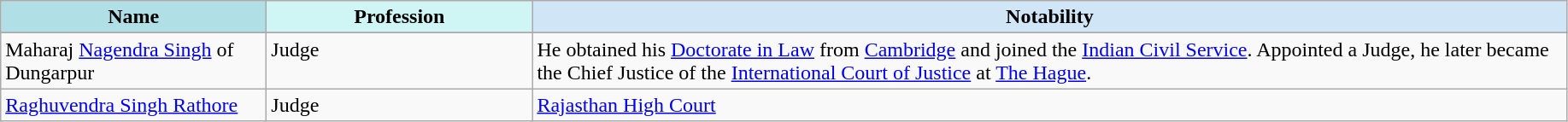<table class="wikitable" style="sortable">
<tr>
<th style="background:#b0e0e6" width="200px">Name</th>
<th style="background:#d0f5f5" width="200px">Profession</th>
<th style="background:#d0e5f5" width="800px">Notability</th>
</tr>
<tr valign="top">
</tr>
<tr valign="top">
<td>Maharaj <a href='#'>Nagendra Singh</a> of Dungarpur</td>
<td>Judge</td>
<td>He obtained his <a href='#'>Doctorate in Law</a> from <a href='#'>Cambridge</a> and joined the <a href='#'>Indian Civil Service</a>. Appointed a Judge, he later became the Chief Justice of the <a href='#'>International Court of Justice</a> at <a href='#'>The Hague</a>.</td>
</tr>
<tr valign="top">
<td><a href='#'>Raghuvendra Singh Rathore</a></td>
<td>Judge</td>
<td><a href='#'>Rajasthan High Court</a></td>
</tr>
</table>
